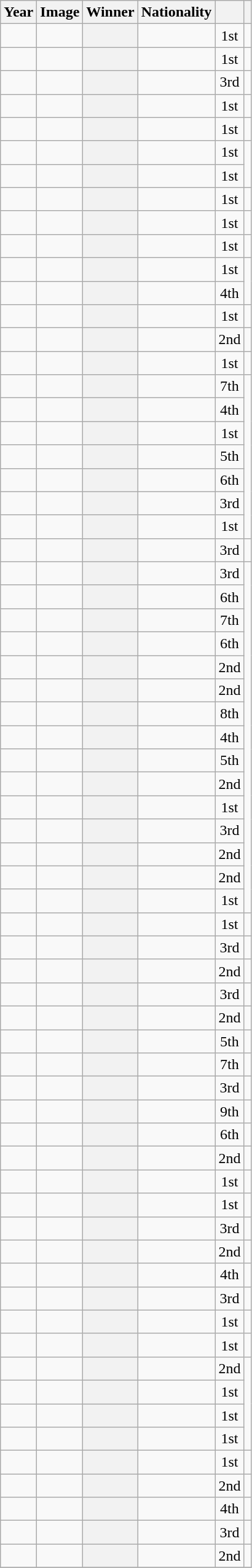<table class="wikitable plainrowheaders sortable" style="text-align:center;">
<tr>
<th scope="col">Year</th>
<th scope="col" class="unsortable">Image</th>
<th scope="col">Winner</th>
<th scope="col">Nationality</th>
<th></th>
<th scope="col" class="unsortable"></th>
</tr>
<tr>
<td></td>
<td></td>
<th scope="row"></th>
<td></td>
<td>1st</td>
<td></td>
</tr>
<tr>
<td></td>
<td></td>
<th scope="row"></th>
<td></td>
<td>1st</td>
<td></td>
</tr>
<tr>
<td></td>
<td></td>
<th scope="row"></th>
<td></td>
<td>3rd</td>
<td></td>
</tr>
<tr>
<td></td>
<td></td>
<th scope="row"></th>
<td></td>
<td>1st</td>
<td></td>
</tr>
<tr>
<td></td>
<td></td>
<th scope="row"></th>
<td></td>
<td>1st</td>
<td></td>
</tr>
<tr>
<td></td>
<td></td>
<th scope="row"></th>
<td></td>
<td>1st</td>
<td rowspan="2"></td>
</tr>
<tr>
<td></td>
<td></td>
<th scope="row"></th>
<td></td>
<td>1st</td>
</tr>
<tr>
<td></td>
<td></td>
<th scope="row"></th>
<td></td>
<td>1st</td>
<td></td>
</tr>
<tr>
<td></td>
<td></td>
<th scope="row"></th>
<td></td>
<td>1st</td>
<td></td>
</tr>
<tr>
<td></td>
<td></td>
<th scope="row"></th>
<td></td>
<td>1st</td>
<td></td>
</tr>
<tr>
<td></td>
<td></td>
<th scope="row"></th>
<td></td>
<td>1st</td>
<td rowspan="2"></td>
</tr>
<tr>
<td></td>
<td></td>
<th scope="row"></th>
<td></td>
<td>4th</td>
</tr>
<tr>
<td></td>
<td></td>
<th scope="row"></th>
<td></td>
<td>1st</td>
<td></td>
</tr>
<tr>
<td></td>
<td></td>
<th scope="row"></th>
<td></td>
<td>2nd</td>
<td></td>
</tr>
<tr>
<td></td>
<td></td>
<th scope="row"></th>
<td></td>
<td>1st</td>
<td></td>
</tr>
<tr>
<td></td>
<td></td>
<th scope="row"></th>
<td></td>
<td>7th</td>
<td rowspan="7"></td>
</tr>
<tr>
<td></td>
<td></td>
<th scope="row"></th>
<td></td>
<td>4th</td>
</tr>
<tr>
<td></td>
<td></td>
<th scope="row"></th>
<td></td>
<td>1st</td>
</tr>
<tr>
<td></td>
<td></td>
<th scope="row"></th>
<td></td>
<td>5th</td>
</tr>
<tr>
<td></td>
<td></td>
<th scope="row"></th>
<td></td>
<td>6th</td>
</tr>
<tr>
<td></td>
<td></td>
<th scope="row"></th>
<td></td>
<td>3rd</td>
</tr>
<tr>
<td></td>
<td></td>
<th scope="row"></th>
<td></td>
<td>1st</td>
</tr>
<tr>
<td></td>
<td></td>
<th scope="row"></th>
<td></td>
<td>3rd</td>
<td></td>
</tr>
<tr>
<td></td>
<td></td>
<th scope="row"></th>
<td></td>
<td>3rd</td>
<td rowspan="15"></td>
</tr>
<tr>
<td></td>
<td></td>
<th scope="row"></th>
<td></td>
<td>6th</td>
</tr>
<tr>
<td></td>
<td></td>
<th scope="row"></th>
<td></td>
<td>7th</td>
</tr>
<tr>
<td></td>
<td></td>
<th scope="row"></th>
<td></td>
<td>6th</td>
</tr>
<tr>
<td></td>
<td></td>
<th scope="row"></th>
<td></td>
<td>2nd</td>
</tr>
<tr>
<td></td>
<td></td>
<th scope="row"></th>
<td></td>
<td>2nd</td>
</tr>
<tr>
<td></td>
<td></td>
<th scope="row"></th>
<td></td>
<td>8th</td>
</tr>
<tr>
<td></td>
<td></td>
<th scope="row"></th>
<td></td>
<td>4th</td>
</tr>
<tr>
<td></td>
<td></td>
<th scope="row"></th>
<td></td>
<td>5th</td>
</tr>
<tr>
<td></td>
<td></td>
<th scope="row"></th>
<td></td>
<td>2nd</td>
</tr>
<tr>
<td></td>
<td></td>
<th scope="row"></th>
<td></td>
<td>1st</td>
</tr>
<tr>
<td></td>
<td></td>
<th scope="row"></th>
<td></td>
<td>3rd</td>
</tr>
<tr>
<td></td>
<td></td>
<th scope="row"></th>
<td></td>
<td>2nd</td>
</tr>
<tr>
<td></td>
<td></td>
<th scope="row"></th>
<td></td>
<td>2nd</td>
</tr>
<tr>
<td></td>
<td></td>
<th scope="row"></th>
<td></td>
<td>1st</td>
</tr>
<tr>
<td></td>
<td></td>
<th scope="row"></th>
<td></td>
<td>1st</td>
<td></td>
</tr>
<tr>
<td></td>
<td></td>
<th scope="row"></th>
<td></td>
<td>3rd</td>
<td></td>
</tr>
<tr>
<td></td>
<td></td>
<th scope="row"></th>
<td></td>
<td>2nd</td>
<td></td>
</tr>
<tr>
<td></td>
<td></td>
<th scope="row"></th>
<td></td>
<td>3rd</td>
<td></td>
</tr>
<tr>
<td></td>
<td></td>
<th scope="row"></th>
<td></td>
<td>2nd</td>
<td></td>
</tr>
<tr>
<td></td>
<td></td>
<th scope="row"></th>
<td></td>
<td>5th</td>
<td></td>
</tr>
<tr>
<td></td>
<td></td>
<th scope="row"></th>
<td></td>
<td>7th</td>
<td></td>
</tr>
<tr>
<td></td>
<td></td>
<th scope="row"></th>
<td></td>
<td>3rd</td>
<td></td>
</tr>
<tr>
<td></td>
<td></td>
<th scope="row"></th>
<td></td>
<td>9th</td>
<td></td>
</tr>
<tr>
<td></td>
<td></td>
<th scope="row"></th>
<td></td>
<td>6th</td>
<td></td>
</tr>
<tr>
<td></td>
<td></td>
<th scope="row"></th>
<td></td>
<td>2nd</td>
<td></td>
</tr>
<tr>
<td></td>
<td></td>
<th scope="row"></th>
<td></td>
<td>1st</td>
<td></td>
</tr>
<tr>
<td></td>
<td></td>
<th scope="row"></th>
<td></td>
<td>1st</td>
<td></td>
</tr>
<tr>
<td></td>
<td></td>
<th scope="row"></th>
<td></td>
<td>3rd</td>
<td></td>
</tr>
<tr>
<td></td>
<td></td>
<th scope="row"></th>
<td></td>
<td>2nd</td>
<td></td>
</tr>
<tr>
<td></td>
<td></td>
<th scope="row"></th>
<td></td>
<td>4th</td>
<td></td>
</tr>
<tr>
<td></td>
<td></td>
<th scope="row"></th>
<td></td>
<td>3rd</td>
<td></td>
</tr>
<tr>
<td></td>
<td></td>
<th scope="row"></th>
<td></td>
<td>1st</td>
<td></td>
</tr>
<tr>
<td></td>
<td></td>
<th scope="row"></th>
<td></td>
<td>1st</td>
<td></td>
</tr>
<tr>
<td></td>
<td></td>
<th scope="row"></th>
<td></td>
<td>2nd</td>
<td rowspan="4"></td>
</tr>
<tr>
<td></td>
<td></td>
<th scope="row"></th>
<td></td>
<td>1st</td>
</tr>
<tr>
<td></td>
<td></td>
<th scope="row"></th>
<td></td>
<td>1st</td>
</tr>
<tr>
<td></td>
<td></td>
<th scope="row"></th>
<td></td>
<td>1st</td>
</tr>
<tr>
<td></td>
<td></td>
<th scope="row"></th>
<td></td>
<td>1st</td>
<td></td>
</tr>
<tr>
<td></td>
<td></td>
<th scope="row"></th>
<td></td>
<td>2nd</td>
<td></td>
</tr>
<tr>
<td></td>
<td></td>
<th scope="row"></th>
<td></td>
<td>4th</td>
<td></td>
</tr>
<tr>
<td></td>
<td></td>
<th scope="row"></th>
<td></td>
<td>3rd</td>
<td></td>
</tr>
<tr>
<td></td>
<td></td>
<th scope="row"></th>
<td></td>
<td>2nd</td>
<td></td>
</tr>
<tr>
</tr>
</table>
